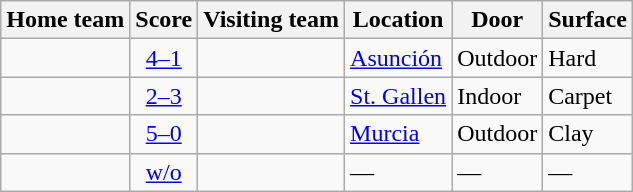<table class="wikitable" style="border:1px solid #aaa;">
<tr>
<th>Home team</th>
<th>Score</th>
<th>Visiting team</th>
<th>Location</th>
<th>Door</th>
<th>Surface</th>
</tr>
<tr>
<td><strong></strong></td>
<td style="text-align:center;"><a href='#'>4–1</a></td>
<td></td>
<td><a href='#'>Asunción</a></td>
<td>Outdoor</td>
<td>Hard</td>
</tr>
<tr>
<td></td>
<td style="text-align:center;"><a href='#'>2–3</a></td>
<td><strong></strong></td>
<td><a href='#'>St. Gallen</a></td>
<td>Indoor</td>
<td>Carpet</td>
</tr>
<tr>
<td><strong></strong></td>
<td style="text-align:center;"><a href='#'>5–0</a></td>
<td></td>
<td><a href='#'>Murcia</a></td>
<td>Outdoor</td>
<td>Clay</td>
</tr>
<tr>
<td><strong></strong></td>
<td style="text-align:center;"><a href='#'>w/o</a></td>
<td></td>
<td>—</td>
<td>—</td>
<td>—</td>
</tr>
</table>
